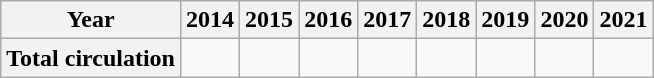<table class="wikitable center">
<tr>
<th>Year</th>
<th>2014</th>
<th>2015</th>
<th>2016</th>
<th>2017</th>
<th>2018</th>
<th>2019</th>
<th>2020</th>
<th>2021</th>
</tr>
<tr align="center">
<th>Total circulation</th>
<td></td>
<td></td>
<td></td>
<td></td>
<td></td>
<td></td>
<td></td>
<td></td>
</tr>
</table>
